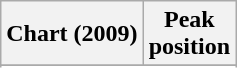<table class="wikitable sortable">
<tr>
<th align="left">Chart (2009)</th>
<th align"center">Peak<br>position</th>
</tr>
<tr>
</tr>
<tr>
</tr>
<tr>
</tr>
<tr>
</tr>
</table>
